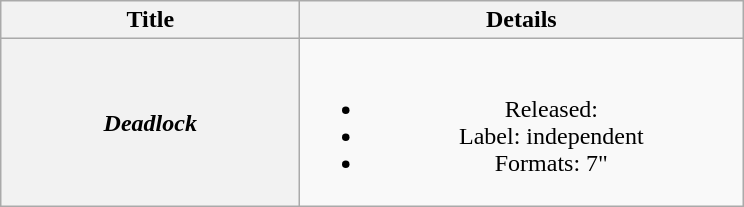<table class="wikitable plainrowheaders" style="text-align:center;">
<tr>
<th scope="col" style="width:12em;">Title</th>
<th scope="col" style="width:18em;">Details</th>
</tr>
<tr>
<th scope="row"><em>Deadlock</em></th>
<td><br><ul><li>Released: </li><li>Label: independent</li><li>Formats: 7"</li></ul></td>
</tr>
</table>
